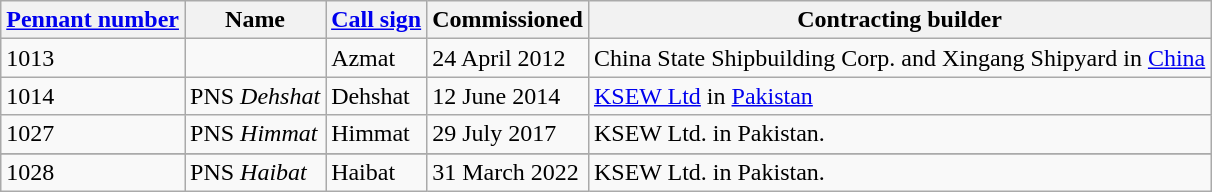<table class="wikitable">
<tr>
<th><a href='#'>Pennant number</a></th>
<th>Name</th>
<th><a href='#'>Call sign</a></th>
<th>Commissioned</th>
<th>Contracting builder</th>
</tr>
<tr>
<td>1013</td>
<td></td>
<td>Azmat</td>
<td>24 April 2012</td>
<td>China State Shipbuilding Corp. and Xingang Shipyard in <a href='#'>China</a></td>
</tr>
<tr>
<td>1014</td>
<td>PNS <em>Dehshat</em></td>
<td>Dehshat</td>
<td>12 June 2014</td>
<td><a href='#'>KSEW Ltd</a> in <a href='#'>Pakistan</a></td>
</tr>
<tr>
<td>1027</td>
<td>PNS <em>Himmat</em></td>
<td>Himmat</td>
<td>29 July 2017</td>
<td>KSEW Ltd. in Pakistan.</td>
</tr>
<tr>
</tr>
<tr>
<td>1028</td>
<td>PNS <em>Haibat</em></td>
<td>Haibat</td>
<td>31 March 2022<br></td>
<td>KSEW Ltd. in Pakistan.</td>
</tr>
</table>
